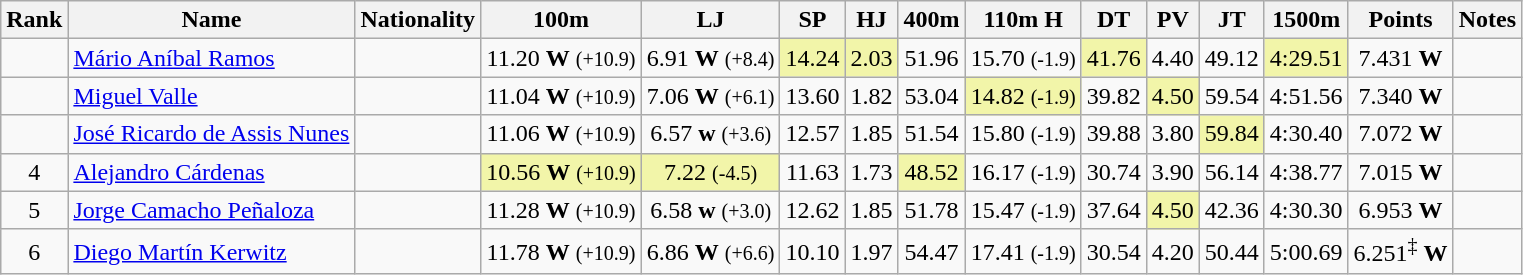<table class="wikitable sortable" style="text-align:center">
<tr>
<th>Rank</th>
<th>Name</th>
<th>Nationality</th>
<th>100m</th>
<th>LJ</th>
<th>SP</th>
<th>HJ</th>
<th>400m</th>
<th>110m H</th>
<th>DT</th>
<th>PV</th>
<th>JT</th>
<th>1500m</th>
<th>Points</th>
<th>Notes</th>
</tr>
<tr>
<td align=center></td>
<td align=left><a href='#'>Mário Aníbal Ramos</a></td>
<td align=left></td>
<td>11.20 <strong>W</strong> <small>(+10.9)</small></td>
<td>6.91 <strong>W</strong> <small>(+8.4)</small></td>
<td bgcolor=#F2F5A9>14.24</td>
<td bgcolor=#F2F5A9>2.03</td>
<td>51.96</td>
<td>15.70 <small>(-1.9)</small></td>
<td bgcolor=#F2F5A9>41.76</td>
<td>4.40</td>
<td>49.12</td>
<td bgcolor=#F2F5A9>4:29.51</td>
<td>7.431 <strong>W</strong></td>
<td></td>
</tr>
<tr>
<td align=center></td>
<td align=left><a href='#'>Miguel Valle</a></td>
<td align=left></td>
<td>11.04 <strong>W</strong> <small>(+10.9)</small></td>
<td>7.06 <strong>W</strong> <small>(+6.1)</small></td>
<td>13.60</td>
<td>1.82</td>
<td>53.04</td>
<td bgcolor=#F2F5A9>14.82 <small>(-1.9)</small></td>
<td>39.82</td>
<td bgcolor=#F2F5A9>4.50</td>
<td>59.54</td>
<td>4:51.56</td>
<td>7.340 <strong>W</strong></td>
<td></td>
</tr>
<tr>
<td align=center></td>
<td align=left><a href='#'>José Ricardo de Assis Nunes</a></td>
<td align=left></td>
<td>11.06 <strong>W</strong> <small>(+10.9)</small></td>
<td>6.57 <strong>w</strong> <small>(+3.6)</small></td>
<td>12.57</td>
<td>1.85</td>
<td>51.54</td>
<td>15.80 <small>(-1.9)</small></td>
<td>39.88</td>
<td>3.80</td>
<td bgcolor=#F2F5A9>59.84</td>
<td>4:30.40</td>
<td>7.072 <strong>W</strong></td>
<td></td>
</tr>
<tr>
<td align=center>4</td>
<td align=left><a href='#'>Alejandro Cárdenas</a></td>
<td align=left></td>
<td bgcolor=#F2F5A9>10.56 <strong>W</strong> <small>(+10.9)</small></td>
<td bgcolor=#F2F5A9>7.22 <small>(-4.5)</small></td>
<td>11.63</td>
<td>1.73</td>
<td bgcolor=#F2F5A9>48.52</td>
<td>16.17 <small>(-1.9)</small></td>
<td>30.74</td>
<td>3.90</td>
<td>56.14</td>
<td>4:38.77</td>
<td>7.015 <strong>W</strong></td>
<td></td>
</tr>
<tr>
<td align=center>5</td>
<td align=left><a href='#'>Jorge Camacho Peñaloza</a></td>
<td align=left></td>
<td>11.28 <strong>W</strong> <small>(+10.9)</small></td>
<td>6.58 <strong>w</strong> <small>(+3.0)</small></td>
<td>12.62</td>
<td>1.85</td>
<td>51.78</td>
<td>15.47 <small>(-1.9)</small></td>
<td>37.64</td>
<td bgcolor=#F2F5A9>4.50</td>
<td>42.36</td>
<td>4:30.30</td>
<td>6.953 <strong>W</strong></td>
<td></td>
</tr>
<tr>
<td align=center>6</td>
<td align=left><a href='#'>Diego Martín Kerwitz</a></td>
<td align=left></td>
<td>11.78 <strong>W</strong> <small>(+10.9)</small></td>
<td>6.86 <strong>W</strong> <small>(+6.6)</small></td>
<td>10.10</td>
<td>1.97</td>
<td>54.47</td>
<td>17.41 <small>(-1.9)</small></td>
<td>30.54</td>
<td>4.20</td>
<td>50.44</td>
<td>5:00.69</td>
<td>6.251<sup>‡</sup> <strong>W</strong></td>
<td></td>
</tr>
</table>
